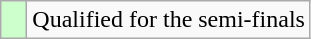<table class="wikitable">
<tr>
<td width=10px bgcolor="#ccffcc"></td>
<td>Qualified for the semi-finals</td>
</tr>
</table>
